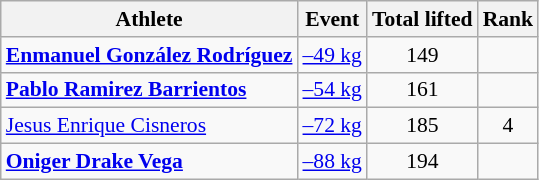<table class="wikitable" style="font-size:90%">
<tr>
<th>Athlete</th>
<th>Event</th>
<th>Total lifted</th>
<th>Rank</th>
</tr>
<tr align=center>
<td align=left><strong><a href='#'>Enmanuel González Rodríguez</a></strong></td>
<td align=left><a href='#'>–49 kg</a></td>
<td>149</td>
<td></td>
</tr>
<tr align=center>
<td align=left><strong><a href='#'>Pablo Ramirez Barrientos</a></strong></td>
<td align=left><a href='#'>–54 kg</a></td>
<td>161</td>
<td></td>
</tr>
<tr align=center>
<td align=left><a href='#'>Jesus Enrique Cisneros</a></td>
<td align=left><a href='#'>–72 kg</a></td>
<td>185</td>
<td>4</td>
</tr>
<tr align=center>
<td align=left><strong><a href='#'>Oniger Drake Vega</a></strong></td>
<td align=left><a href='#'>–88 kg</a></td>
<td>194</td>
<td></td>
</tr>
</table>
